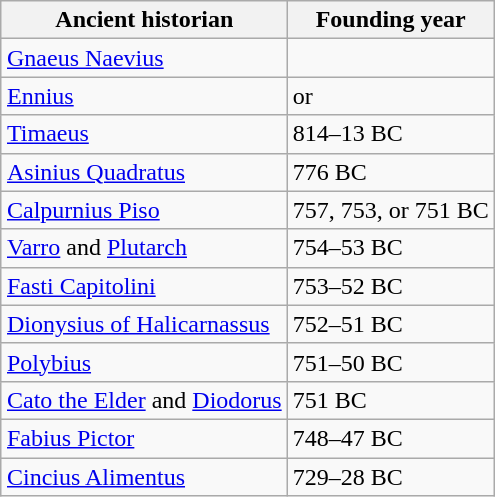<table class="wikitable" style="float:right; margin-left: 10px;">
<tr>
<th>Ancient historian</th>
<th>Founding year</th>
</tr>
<tr>
<td><a href='#'>Gnaeus Naevius</a></td>
<td></td>
</tr>
<tr>
<td><a href='#'>Ennius</a></td>
<td> or <br></td>
</tr>
<tr>
<td><a href='#'>Timaeus</a></td>
<td>814–13 BC</td>
</tr>
<tr>
<td><a href='#'>Asinius Quadratus</a></td>
<td>776 BC</td>
</tr>
<tr>
<td><a href='#'>Calpurnius Piso</a></td>
<td>757, 753, or 751 BC</td>
</tr>
<tr>
<td><a href='#'>Varro</a> and <a href='#'>Plutarch</a></td>
<td>754–53 BC</td>
</tr>
<tr>
<td><a href='#'>Fasti Capitolini</a></td>
<td>753–52 BC</td>
</tr>
<tr>
<td><a href='#'>Dionysius of Halicarnassus</a></td>
<td>752–51 BC</td>
</tr>
<tr>
<td><a href='#'>Polybius</a></td>
<td>751–50 BC</td>
</tr>
<tr>
<td><a href='#'>Cato the Elder</a> and <a href='#'>Diodorus</a></td>
<td>751 BC</td>
</tr>
<tr>
<td><a href='#'>Fabius Pictor</a></td>
<td>748–47 BC</td>
</tr>
<tr>
<td><a href='#'>Cincius Alimentus</a></td>
<td>729–28 BC</td>
</tr>
</table>
